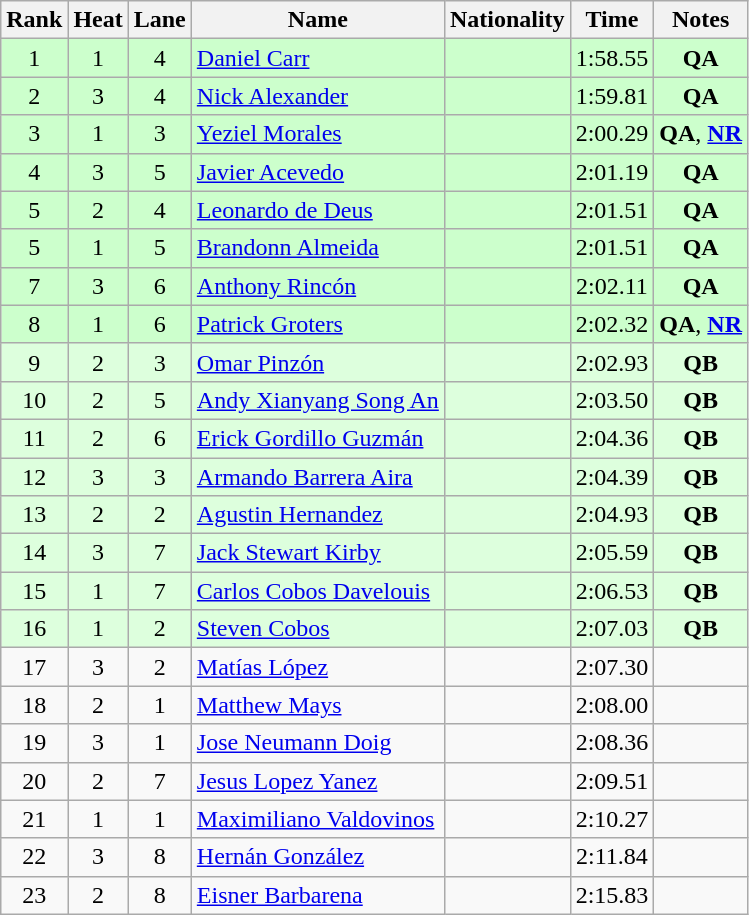<table class="wikitable sortable" style="text-align:center">
<tr>
<th>Rank</th>
<th>Heat</th>
<th>Lane</th>
<th>Name</th>
<th>Nationality</th>
<th>Time</th>
<th>Notes</th>
</tr>
<tr bgcolor=ccffcc>
<td>1</td>
<td>1</td>
<td>4</td>
<td align=left><a href='#'>Daniel Carr</a></td>
<td align=left></td>
<td>1:58.55</td>
<td><strong>QA</strong></td>
</tr>
<tr bgcolor=ccffcc>
<td>2</td>
<td>3</td>
<td>4</td>
<td align=left><a href='#'>Nick Alexander</a></td>
<td align=left></td>
<td>1:59.81</td>
<td><strong>QA</strong></td>
</tr>
<tr bgcolor=ccffcc>
<td>3</td>
<td>1</td>
<td>3</td>
<td align=left><a href='#'>Yeziel Morales</a></td>
<td align=left></td>
<td>2:00.29</td>
<td><strong>QA</strong>, <strong><a href='#'>NR</a></strong></td>
</tr>
<tr bgcolor=ccffcc>
<td>4</td>
<td>3</td>
<td>5</td>
<td align=left><a href='#'>Javier Acevedo</a></td>
<td align=left></td>
<td>2:01.19</td>
<td><strong>QA</strong></td>
</tr>
<tr bgcolor=ccffcc>
<td>5</td>
<td>2</td>
<td>4</td>
<td align=left><a href='#'>Leonardo de Deus</a></td>
<td align=left></td>
<td>2:01.51</td>
<td><strong>QA</strong></td>
</tr>
<tr bgcolor=ccffcc>
<td>5</td>
<td>1</td>
<td>5</td>
<td align=left><a href='#'>Brandonn Almeida</a></td>
<td align=left></td>
<td>2:01.51</td>
<td><strong>QA</strong></td>
</tr>
<tr bgcolor=ccffcc>
<td>7</td>
<td>3</td>
<td>6</td>
<td align=left><a href='#'>Anthony Rincón</a></td>
<td align=left></td>
<td>2:02.11</td>
<td><strong>QA</strong></td>
</tr>
<tr bgcolor=ccffcc>
<td>8</td>
<td>1</td>
<td>6</td>
<td align=left><a href='#'>Patrick Groters</a></td>
<td align=left></td>
<td>2:02.32</td>
<td><strong>QA</strong>, <strong><a href='#'>NR</a></strong></td>
</tr>
<tr bgcolor=ddffdd>
<td>9</td>
<td>2</td>
<td>3</td>
<td align=left><a href='#'>Omar Pinzón</a></td>
<td align=left></td>
<td>2:02.93</td>
<td><strong>QB</strong></td>
</tr>
<tr bgcolor=ddffdd>
<td>10</td>
<td>2</td>
<td>5</td>
<td align=left><a href='#'>Andy Xianyang Song An</a></td>
<td align=left></td>
<td>2:03.50</td>
<td><strong>QB</strong></td>
</tr>
<tr bgcolor=ddffdd>
<td>11</td>
<td>2</td>
<td>6</td>
<td align=left><a href='#'>Erick Gordillo Guzmán</a></td>
<td align=left></td>
<td>2:04.36</td>
<td><strong>QB</strong></td>
</tr>
<tr bgcolor=ddffdd>
<td>12</td>
<td>3</td>
<td>3</td>
<td align=left><a href='#'>Armando Barrera Aira</a></td>
<td align=left></td>
<td>2:04.39</td>
<td><strong>QB</strong></td>
</tr>
<tr bgcolor=ddffdd>
<td>13</td>
<td>2</td>
<td>2</td>
<td align=left><a href='#'>Agustin Hernandez</a></td>
<td align=left></td>
<td>2:04.93</td>
<td><strong>QB</strong></td>
</tr>
<tr bgcolor=ddffdd>
<td>14</td>
<td>3</td>
<td>7</td>
<td align=left><a href='#'>Jack Stewart Kirby</a></td>
<td align=left></td>
<td>2:05.59</td>
<td><strong>QB</strong></td>
</tr>
<tr bgcolor=ddffdd>
<td>15</td>
<td>1</td>
<td>7</td>
<td align=left><a href='#'>Carlos Cobos Davelouis</a></td>
<td align=left></td>
<td>2:06.53</td>
<td><strong>QB</strong></td>
</tr>
<tr bgcolor=ddffdd>
<td>16</td>
<td>1</td>
<td>2</td>
<td align=left><a href='#'>Steven Cobos</a></td>
<td align=left></td>
<td>2:07.03</td>
<td><strong>QB</strong></td>
</tr>
<tr>
<td>17</td>
<td>3</td>
<td>2</td>
<td align=left><a href='#'>Matías López</a></td>
<td align=left></td>
<td>2:07.30</td>
<td></td>
</tr>
<tr>
<td>18</td>
<td>2</td>
<td>1</td>
<td align=left><a href='#'>Matthew Mays</a></td>
<td align=left></td>
<td>2:08.00</td>
<td></td>
</tr>
<tr>
<td>19</td>
<td>3</td>
<td>1</td>
<td align=left><a href='#'>Jose Neumann Doig</a></td>
<td align=left></td>
<td>2:08.36</td>
<td></td>
</tr>
<tr>
<td>20</td>
<td>2</td>
<td>7</td>
<td align=left><a href='#'>Jesus Lopez Yanez</a></td>
<td align=left></td>
<td>2:09.51</td>
<td></td>
</tr>
<tr>
<td>21</td>
<td>1</td>
<td>1</td>
<td align=left><a href='#'>Maximiliano Valdovinos</a></td>
<td align=left></td>
<td>2:10.27</td>
<td></td>
</tr>
<tr>
<td>22</td>
<td>3</td>
<td>8</td>
<td align=left><a href='#'>Hernán González</a></td>
<td align=left></td>
<td>2:11.84</td>
<td></td>
</tr>
<tr>
<td>23</td>
<td>2</td>
<td>8</td>
<td align=left><a href='#'>Eisner Barbarena</a></td>
<td align=left></td>
<td>2:15.83</td>
<td></td>
</tr>
</table>
